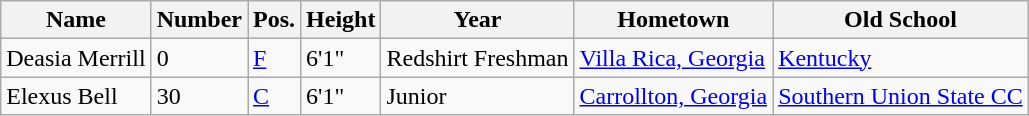<table class="wikitable sortable" border="1">
<tr>
<th>Name</th>
<th>Number</th>
<th>Pos.</th>
<th>Height</th>
<th>Year</th>
<th>Hometown</th>
<th>Old School</th>
</tr>
<tr>
<td>Deasia Merrill</td>
<td>0</td>
<td><a href='#'>F</a></td>
<td>6'1"</td>
<td>Redshirt Freshman</td>
<td><a href='#'>Villa Rica, Georgia</a></td>
<td><a href='#'>Kentucky</a></td>
</tr>
<tr>
<td>Elexus Bell</td>
<td>30</td>
<td><a href='#'>C</a></td>
<td>6'1"</td>
<td>Junior</td>
<td><a href='#'>Carrollton, Georgia</a></td>
<td><a href='#'>Southern Union State CC</a></td>
</tr>
</table>
